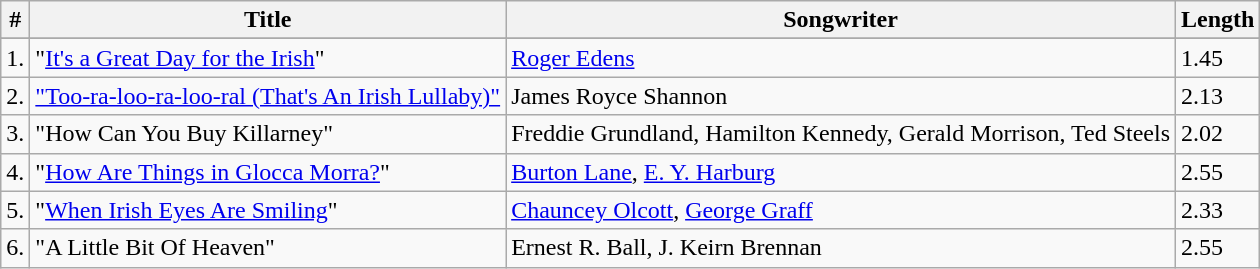<table class="wikitable">
<tr>
<th>#</th>
<th>Title</th>
<th>Songwriter</th>
<th>Length</th>
</tr>
<tr bgcolor="#ebf5ff">
</tr>
<tr>
<td>1.</td>
<td>"<a href='#'>It's a Great Day for the Irish</a>"</td>
<td><a href='#'>Roger Edens</a></td>
<td>1.45</td>
</tr>
<tr>
<td>2.</td>
<td><a href='#'>"Too-ra-loo-ra-loo-ral (That's An Irish Lullaby)"</a></td>
<td>James Royce Shannon</td>
<td>2.13</td>
</tr>
<tr>
<td>3.</td>
<td>"How Can You Buy Killarney"</td>
<td>Freddie Grundland, Hamilton Kennedy, Gerald Morrison, Ted Steels</td>
<td>2.02</td>
</tr>
<tr>
<td>4.</td>
<td>"<a href='#'>How Are Things in Glocca Morra?</a>"</td>
<td><a href='#'>Burton Lane</a>, <a href='#'>E. Y. Harburg</a></td>
<td>2.55</td>
</tr>
<tr>
<td>5.</td>
<td>"<a href='#'>When Irish Eyes Are Smiling</a>"</td>
<td><a href='#'>Chauncey Olcott</a>, <a href='#'>George Graff</a></td>
<td>2.33</td>
</tr>
<tr>
<td>6.</td>
<td>"A Little Bit Of Heaven"</td>
<td>Ernest R. Ball, J. Keirn Brennan</td>
<td>2.55</td>
</tr>
</table>
